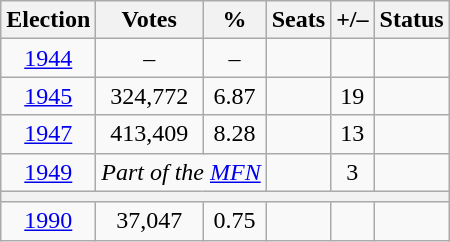<table class=wikitable style=text-align:center>
<tr>
<th>Election</th>
<th>Votes</th>
<th>%</th>
<th>Seats</th>
<th>+/–</th>
<th>Status</th>
</tr>
<tr>
<td><a href='#'>1944</a></td>
<td>–</td>
<td>–</td>
<td></td>
<td></td>
<td></td>
</tr>
<tr>
<td><a href='#'>1945</a></td>
<td>324,772</td>
<td>6.87</td>
<td></td>
<td> 19</td>
<td></td>
</tr>
<tr>
<td><a href='#'>1947</a></td>
<td>413,409</td>
<td>8.28</td>
<td></td>
<td> 13</td>
<td></td>
</tr>
<tr>
<td><a href='#'>1949</a></td>
<td colspan=2><em>Part of the <a href='#'>MFN</a></em></td>
<td></td>
<td> 3</td>
<td></td>
</tr>
<tr>
<th colspan=6></th>
</tr>
<tr>
<td><a href='#'>1990</a></td>
<td>37,047</td>
<td>0.75</td>
<td></td>
<td></td>
<td></td>
</tr>
</table>
